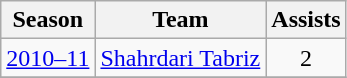<table class="wikitable" style="text-align: center;">
<tr>
<th>Season</th>
<th>Team</th>
<th>Assists</th>
</tr>
<tr>
<td><a href='#'>2010–11</a></td>
<td align="left"><a href='#'>Shahrdari Tabriz</a></td>
<td>2</td>
</tr>
<tr>
</tr>
</table>
